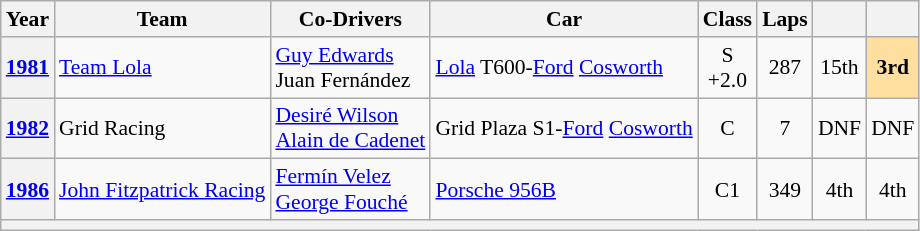<table class="wikitable" style="text-align:center; font-size:90%">
<tr>
<th>Year</th>
<th>Team</th>
<th>Co-Drivers</th>
<th>Car</th>
<th>Class</th>
<th>Laps</th>
<th></th>
<th></th>
</tr>
<tr>
<th><a href='#'>1981</a></th>
<td align="left" nowrap> <a href='#'>Team Lola</a></td>
<td align="left" nowrap> <a href='#'>Guy Edwards</a><br> Juan Fernández</td>
<td align="left" nowrap><a href='#'>Lola</a> T600-<a href='#'>Ford</a> <a href='#'>Cosworth</a></td>
<td>S<br>+2.0</td>
<td>287</td>
<td>15th</td>
<td style="background:#FFDF9F;"><strong>3rd</strong></td>
</tr>
<tr>
<th><a href='#'>1982</a></th>
<td align="left" nowrap> Grid Racing</td>
<td align="left" nowrap> <a href='#'>Desiré Wilson</a><br> <a href='#'>Alain de Cadenet</a></td>
<td align="left" nowrap>Grid Plaza S1-<a href='#'>Ford</a> <a href='#'>Cosworth</a></td>
<td>C</td>
<td>7</td>
<td>DNF</td>
<td>DNF</td>
</tr>
<tr>
<th><a href='#'>1986</a></th>
<td align="left" nowrap> <a href='#'>John Fitzpatrick Racing</a></td>
<td align="left" nowrap> <a href='#'>Fermín Velez</a><br> <a href='#'>George Fouché</a></td>
<td align="left" nowrap><a href='#'>Porsche 956B</a></td>
<td>C1</td>
<td>349</td>
<td>4th</td>
<td>4th</td>
</tr>
<tr>
<th colspan="8"></th>
</tr>
</table>
